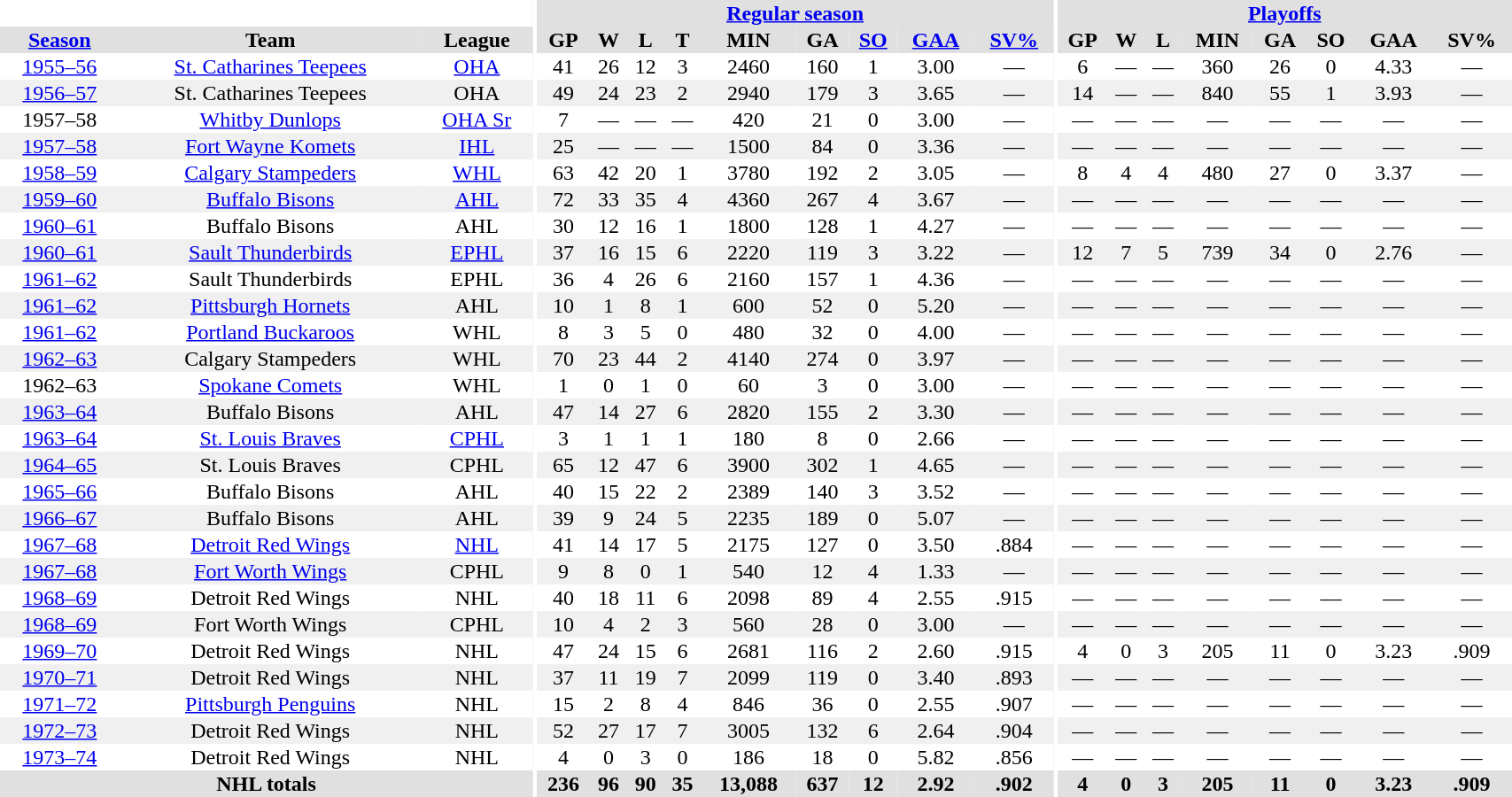<table border="0" cellpadding="1" cellspacing="0" style="width:90%; text-align:center;">
<tr bgcolor="#e0e0e0">
<th colspan="3" bgcolor="#ffffff"></th>
<th rowspan="99" bgcolor="#ffffff"></th>
<th colspan="9" bgcolor="#e0e0e0"><a href='#'>Regular season</a></th>
<th rowspan="99" bgcolor="#ffffff"></th>
<th colspan="8" bgcolor="#e0e0e0"><a href='#'>Playoffs</a></th>
</tr>
<tr bgcolor="#e0e0e0">
<th><a href='#'>Season</a></th>
<th>Team</th>
<th>League</th>
<th>GP</th>
<th>W</th>
<th>L</th>
<th>T</th>
<th>MIN</th>
<th>GA</th>
<th><a href='#'>SO</a></th>
<th><a href='#'>GAA</a></th>
<th><a href='#'>SV%</a></th>
<th>GP</th>
<th>W</th>
<th>L</th>
<th>MIN</th>
<th>GA</th>
<th>SO</th>
<th>GAA</th>
<th>SV%</th>
</tr>
<tr>
<td><a href='#'>1955–56</a></td>
<td><a href='#'>St. Catharines Teepees</a></td>
<td><a href='#'>OHA</a></td>
<td>41</td>
<td>26</td>
<td>12</td>
<td>3</td>
<td>2460</td>
<td>160</td>
<td>1</td>
<td>3.00</td>
<td>—</td>
<td>6</td>
<td>—</td>
<td>—</td>
<td>360</td>
<td>26</td>
<td>0</td>
<td>4.33</td>
<td>—</td>
</tr>
<tr bgcolor="#f0f0f0">
<td><a href='#'>1956–57</a></td>
<td>St. Catharines Teepees</td>
<td>OHA</td>
<td>49</td>
<td>24</td>
<td>23</td>
<td>2</td>
<td>2940</td>
<td>179</td>
<td>3</td>
<td>3.65</td>
<td>—</td>
<td>14</td>
<td>—</td>
<td>—</td>
<td>840</td>
<td>55</td>
<td>1</td>
<td>3.93</td>
<td>—</td>
</tr>
<tr>
<td>1957–58</td>
<td><a href='#'>Whitby Dunlops</a></td>
<td><a href='#'>OHA Sr</a></td>
<td>7</td>
<td>—</td>
<td>—</td>
<td>—</td>
<td>420</td>
<td>21</td>
<td>0</td>
<td>3.00</td>
<td>—</td>
<td>—</td>
<td>—</td>
<td>—</td>
<td>—</td>
<td>—</td>
<td>—</td>
<td>—</td>
<td>—</td>
</tr>
<tr bgcolor="#f0f0f0">
<td><a href='#'>1957–58</a></td>
<td><a href='#'>Fort Wayne Komets</a></td>
<td><a href='#'>IHL</a></td>
<td>25</td>
<td>—</td>
<td>—</td>
<td>—</td>
<td>1500</td>
<td>84</td>
<td>0</td>
<td>3.36</td>
<td>—</td>
<td>—</td>
<td>—</td>
<td>—</td>
<td>—</td>
<td>—</td>
<td>—</td>
<td>—</td>
<td>—</td>
</tr>
<tr>
<td><a href='#'>1958–59</a></td>
<td><a href='#'>Calgary Stampeders</a></td>
<td><a href='#'>WHL</a></td>
<td>63</td>
<td>42</td>
<td>20</td>
<td>1</td>
<td>3780</td>
<td>192</td>
<td>2</td>
<td>3.05</td>
<td>—</td>
<td>8</td>
<td>4</td>
<td>4</td>
<td>480</td>
<td>27</td>
<td>0</td>
<td>3.37</td>
<td>—</td>
</tr>
<tr bgcolor="#f0f0f0">
<td><a href='#'>1959–60</a></td>
<td><a href='#'>Buffalo Bisons</a></td>
<td><a href='#'>AHL</a></td>
<td>72</td>
<td>33</td>
<td>35</td>
<td>4</td>
<td>4360</td>
<td>267</td>
<td>4</td>
<td>3.67</td>
<td>—</td>
<td>—</td>
<td>—</td>
<td>—</td>
<td>—</td>
<td>—</td>
<td>—</td>
<td>—</td>
<td>—</td>
</tr>
<tr>
<td><a href='#'>1960–61</a></td>
<td>Buffalo Bisons</td>
<td>AHL</td>
<td>30</td>
<td>12</td>
<td>16</td>
<td>1</td>
<td>1800</td>
<td>128</td>
<td>1</td>
<td>4.27</td>
<td>—</td>
<td>—</td>
<td>—</td>
<td>—</td>
<td>—</td>
<td>—</td>
<td>—</td>
<td>—</td>
<td>—</td>
</tr>
<tr bgcolor="#f0f0f0">
<td><a href='#'>1960–61</a></td>
<td><a href='#'>Sault Thunderbirds</a></td>
<td><a href='#'>EPHL</a></td>
<td>37</td>
<td>16</td>
<td>15</td>
<td>6</td>
<td>2220</td>
<td>119</td>
<td>3</td>
<td>3.22</td>
<td>—</td>
<td>12</td>
<td>7</td>
<td>5</td>
<td>739</td>
<td>34</td>
<td>0</td>
<td>2.76</td>
<td>—</td>
</tr>
<tr>
<td><a href='#'>1961–62</a></td>
<td>Sault Thunderbirds</td>
<td>EPHL</td>
<td>36</td>
<td>4</td>
<td>26</td>
<td>6</td>
<td>2160</td>
<td>157</td>
<td>1</td>
<td>4.36</td>
<td>—</td>
<td>—</td>
<td>—</td>
<td>—</td>
<td>—</td>
<td>—</td>
<td>—</td>
<td>—</td>
<td>—</td>
</tr>
<tr bgcolor="#f0f0f0">
<td><a href='#'>1961–62</a></td>
<td><a href='#'>Pittsburgh Hornets</a></td>
<td>AHL</td>
<td>10</td>
<td>1</td>
<td>8</td>
<td>1</td>
<td>600</td>
<td>52</td>
<td>0</td>
<td>5.20</td>
<td>—</td>
<td>—</td>
<td>—</td>
<td>—</td>
<td>—</td>
<td>—</td>
<td>—</td>
<td>—</td>
<td>—</td>
</tr>
<tr>
<td><a href='#'>1961–62</a></td>
<td><a href='#'>Portland Buckaroos</a></td>
<td>WHL</td>
<td>8</td>
<td>3</td>
<td>5</td>
<td>0</td>
<td>480</td>
<td>32</td>
<td>0</td>
<td>4.00</td>
<td>—</td>
<td>—</td>
<td>—</td>
<td>—</td>
<td>—</td>
<td>—</td>
<td>—</td>
<td>—</td>
<td>—</td>
</tr>
<tr bgcolor="#f0f0f0">
<td><a href='#'>1962–63</a></td>
<td>Calgary Stampeders</td>
<td>WHL</td>
<td>70</td>
<td>23</td>
<td>44</td>
<td>2</td>
<td>4140</td>
<td>274</td>
<td>0</td>
<td>3.97</td>
<td>—</td>
<td>—</td>
<td>—</td>
<td>—</td>
<td>—</td>
<td>—</td>
<td>—</td>
<td>—</td>
<td>—</td>
</tr>
<tr>
<td>1962–63</td>
<td><a href='#'>Spokane Comets</a></td>
<td>WHL</td>
<td>1</td>
<td>0</td>
<td>1</td>
<td>0</td>
<td>60</td>
<td>3</td>
<td>0</td>
<td>3.00</td>
<td>—</td>
<td>—</td>
<td>—</td>
<td>—</td>
<td>—</td>
<td>—</td>
<td>—</td>
<td>—</td>
<td>—</td>
</tr>
<tr bgcolor="#f0f0f0">
<td><a href='#'>1963–64</a></td>
<td>Buffalo Bisons</td>
<td>AHL</td>
<td>47</td>
<td>14</td>
<td>27</td>
<td>6</td>
<td>2820</td>
<td>155</td>
<td>2</td>
<td>3.30</td>
<td>—</td>
<td>—</td>
<td>—</td>
<td>—</td>
<td>—</td>
<td>—</td>
<td>—</td>
<td>—</td>
<td>—</td>
</tr>
<tr>
<td><a href='#'>1963–64</a></td>
<td><a href='#'>St. Louis Braves</a></td>
<td><a href='#'>CPHL</a></td>
<td>3</td>
<td>1</td>
<td>1</td>
<td>1</td>
<td>180</td>
<td>8</td>
<td>0</td>
<td>2.66</td>
<td>—</td>
<td>—</td>
<td>—</td>
<td>—</td>
<td>—</td>
<td>—</td>
<td>—</td>
<td>—</td>
<td>—</td>
</tr>
<tr bgcolor="#f0f0f0">
<td><a href='#'>1964–65</a></td>
<td>St. Louis Braves</td>
<td>CPHL</td>
<td>65</td>
<td>12</td>
<td>47</td>
<td>6</td>
<td>3900</td>
<td>302</td>
<td>1</td>
<td>4.65</td>
<td>—</td>
<td>—</td>
<td>—</td>
<td>—</td>
<td>—</td>
<td>—</td>
<td>—</td>
<td>—</td>
<td>—</td>
</tr>
<tr>
<td><a href='#'>1965–66</a></td>
<td>Buffalo Bisons</td>
<td>AHL</td>
<td>40</td>
<td>15</td>
<td>22</td>
<td>2</td>
<td>2389</td>
<td>140</td>
<td>3</td>
<td>3.52</td>
<td>—</td>
<td>—</td>
<td>—</td>
<td>—</td>
<td>—</td>
<td>—</td>
<td>—</td>
<td>—</td>
<td>—</td>
</tr>
<tr bgcolor="#f0f0f0">
<td><a href='#'>1966–67</a></td>
<td>Buffalo Bisons</td>
<td>AHL</td>
<td>39</td>
<td>9</td>
<td>24</td>
<td>5</td>
<td>2235</td>
<td>189</td>
<td>0</td>
<td>5.07</td>
<td>—</td>
<td>—</td>
<td>—</td>
<td>—</td>
<td>—</td>
<td>—</td>
<td>—</td>
<td>—</td>
<td>—</td>
</tr>
<tr>
<td><a href='#'>1967–68</a></td>
<td><a href='#'>Detroit Red Wings</a></td>
<td><a href='#'>NHL</a></td>
<td>41</td>
<td>14</td>
<td>17</td>
<td>5</td>
<td>2175</td>
<td>127</td>
<td>0</td>
<td>3.50</td>
<td>.884</td>
<td>—</td>
<td>—</td>
<td>—</td>
<td>—</td>
<td>—</td>
<td>—</td>
<td>—</td>
<td>—</td>
</tr>
<tr bgcolor="#f0f0f0">
<td><a href='#'>1967–68</a></td>
<td><a href='#'>Fort Worth Wings</a></td>
<td>CPHL</td>
<td>9</td>
<td>8</td>
<td>0</td>
<td>1</td>
<td>540</td>
<td>12</td>
<td>4</td>
<td>1.33</td>
<td>—</td>
<td>—</td>
<td>—</td>
<td>—</td>
<td>—</td>
<td>—</td>
<td>—</td>
<td>—</td>
<td>—</td>
</tr>
<tr>
<td><a href='#'>1968–69</a></td>
<td>Detroit Red Wings</td>
<td>NHL</td>
<td>40</td>
<td>18</td>
<td>11</td>
<td>6</td>
<td>2098</td>
<td>89</td>
<td>4</td>
<td>2.55</td>
<td>.915</td>
<td>—</td>
<td>—</td>
<td>—</td>
<td>—</td>
<td>—</td>
<td>—</td>
<td>—</td>
<td>—</td>
</tr>
<tr bgcolor="#f0f0f0">
<td><a href='#'>1968–69</a></td>
<td>Fort Worth Wings</td>
<td>CPHL</td>
<td>10</td>
<td>4</td>
<td>2</td>
<td>3</td>
<td>560</td>
<td>28</td>
<td>0</td>
<td>3.00</td>
<td>—</td>
<td>—</td>
<td>—</td>
<td>—</td>
<td>—</td>
<td>—</td>
<td>—</td>
<td>—</td>
<td>—</td>
</tr>
<tr>
<td><a href='#'>1969–70</a></td>
<td>Detroit Red Wings</td>
<td>NHL</td>
<td>47</td>
<td>24</td>
<td>15</td>
<td>6</td>
<td>2681</td>
<td>116</td>
<td>2</td>
<td>2.60</td>
<td>.915</td>
<td>4</td>
<td>0</td>
<td>3</td>
<td>205</td>
<td>11</td>
<td>0</td>
<td>3.23</td>
<td>.909</td>
</tr>
<tr bgcolor="#f0f0f0">
<td><a href='#'>1970–71</a></td>
<td>Detroit Red Wings</td>
<td>NHL</td>
<td>37</td>
<td>11</td>
<td>19</td>
<td>7</td>
<td>2099</td>
<td>119</td>
<td>0</td>
<td>3.40</td>
<td>.893</td>
<td>—</td>
<td>—</td>
<td>—</td>
<td>—</td>
<td>—</td>
<td>—</td>
<td>—</td>
<td>—</td>
</tr>
<tr>
<td><a href='#'>1971–72</a></td>
<td><a href='#'>Pittsburgh Penguins</a></td>
<td>NHL</td>
<td>15</td>
<td>2</td>
<td>8</td>
<td>4</td>
<td>846</td>
<td>36</td>
<td>0</td>
<td>2.55</td>
<td>.907</td>
<td>—</td>
<td>—</td>
<td>—</td>
<td>—</td>
<td>—</td>
<td>—</td>
<td>—</td>
<td>—</td>
</tr>
<tr bgcolor="#f0f0f0">
<td><a href='#'>1972–73</a></td>
<td>Detroit Red Wings</td>
<td>NHL</td>
<td>52</td>
<td>27</td>
<td>17</td>
<td>7</td>
<td>3005</td>
<td>132</td>
<td>6</td>
<td>2.64</td>
<td>.904</td>
<td>—</td>
<td>—</td>
<td>—</td>
<td>—</td>
<td>—</td>
<td>—</td>
<td>—</td>
<td>—</td>
</tr>
<tr>
<td><a href='#'>1973–74</a></td>
<td>Detroit Red Wings</td>
<td>NHL</td>
<td>4</td>
<td>0</td>
<td>3</td>
<td>0</td>
<td>186</td>
<td>18</td>
<td>0</td>
<td>5.82</td>
<td>.856</td>
<td>—</td>
<td>—</td>
<td>—</td>
<td>—</td>
<td>—</td>
<td>—</td>
<td>—</td>
<td>—</td>
</tr>
<tr bgcolor="#e0e0e0">
<th colspan=3>NHL totals</th>
<th>236</th>
<th>96</th>
<th>90</th>
<th>35</th>
<th>13,088</th>
<th>637</th>
<th>12</th>
<th>2.92</th>
<th>.902</th>
<th>4</th>
<th>0</th>
<th>3</th>
<th>205</th>
<th>11</th>
<th>0</th>
<th>3.23</th>
<th>.909</th>
</tr>
</table>
